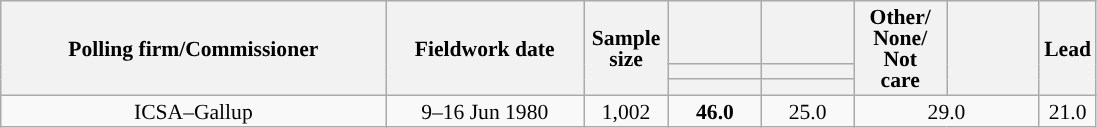<table class="wikitable collapsible collapsed" style="text-align:center; font-size:90%; line-height:14px;">
<tr style="height:42px;">
<th style="width:250px;" rowspan="3">Polling firm/Commissioner</th>
<th style="width:125px;" rowspan="3">Fieldwork date</th>
<th style="width:50px;" rowspan="3">Sample size</th>
<th style="width:55px;"></th>
<th style="width:55px;"></th>
<th style="width:55px;" rowspan="3">Other/<br>None/<br>Not<br>care</th>
<th style="width:55px;" rowspan="3"></th>
<th style="width:30px;" rowspan="3">Lead</th>
</tr>
<tr>
<th style="color:inherit;background:"></th>
<th style="color:inherit;background:"></th>
</tr>
<tr>
<th></th>
<th></th>
</tr>
<tr>
<td>ICSA–Gallup</td>
<td>9–16 Jun 1980</td>
<td>1,002</td>
<td><strong>46.0</strong></td>
<td>25.0</td>
<td colspan="2">29.0</td>
<td style="background:">21.0</td>
</tr>
</table>
